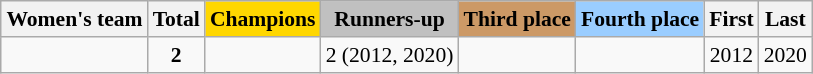<table class="wikitable" style="text-align: center; font-size: 90%; margin-left: 1em;">
<tr>
<th>Women's team</th>
<th>Total</th>
<th style="background-color: gold;">Champions</th>
<th style="background-color: silver;">Runners-up</th>
<th style="background-color: #cc9966;">Third place</th>
<th style="background-color: #9acdff;">Fourth place</th>
<th>First</th>
<th>Last</th>
</tr>
<tr>
<td style="text-align: left;"></td>
<td><strong>2</strong></td>
<td></td>
<td>2 (2012, 2020)</td>
<td></td>
<td></td>
<td>2012</td>
<td>2020</td>
</tr>
</table>
